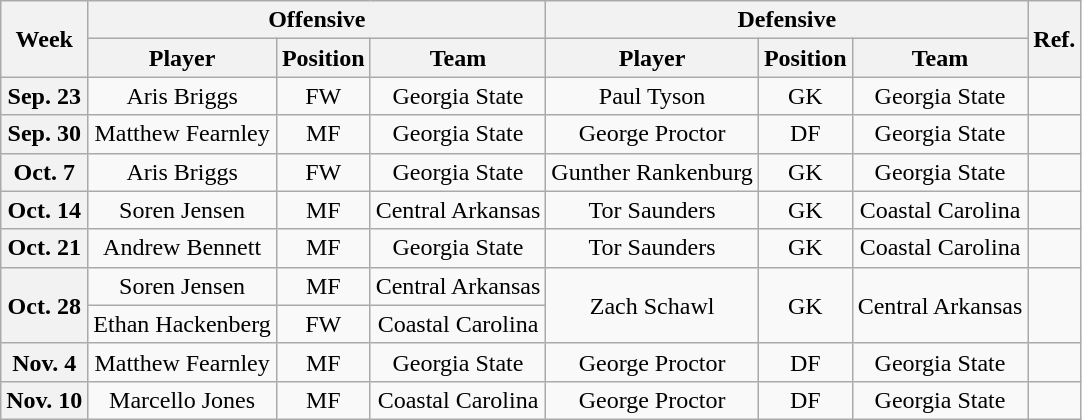<table class="wikitable plainrowheaders" style="text-align:center">
<tr>
<th scope="col" rowspan="2">Week</th>
<th scope="col" colspan="3">Offensive</th>
<th scope="col" colspan="3">Defensive</th>
<th rowspan="2">Ref.</th>
</tr>
<tr>
<th>Player</th>
<th>Position</th>
<th>Team</th>
<th>Player</th>
<th>Position</th>
<th>Team</th>
</tr>
<tr>
<th scope="row" style="text-align:center">Sep. 23</th>
<td>Aris Briggs</td>
<td>FW</td>
<td>Georgia State</td>
<td>Paul Tyson</td>
<td>GK</td>
<td>Georgia State</td>
<td></td>
</tr>
<tr>
<th scope="row" style="text-align:center">Sep. 30</th>
<td>Matthew Fearnley</td>
<td>MF</td>
<td>Georgia State</td>
<td>George Proctor</td>
<td>DF</td>
<td>Georgia State</td>
<td></td>
</tr>
<tr>
<th scope="row" style="text-align:center">Oct. 7</th>
<td>Aris Briggs</td>
<td>FW</td>
<td>Georgia State</td>
<td>Gunther Rankenburg</td>
<td>GK</td>
<td>Georgia State</td>
<td></td>
</tr>
<tr>
<th scope="row" style="text-align:center">Oct. 14</th>
<td>Soren Jensen</td>
<td>MF</td>
<td>Central Arkansas</td>
<td>Tor Saunders</td>
<td>GK</td>
<td>Coastal Carolina</td>
<td></td>
</tr>
<tr>
<th scope="row" style="text-align:center">Oct. 21</th>
<td>Andrew Bennett</td>
<td>MF</td>
<td>Georgia State</td>
<td>Tor Saunders</td>
<td>GK</td>
<td>Coastal Carolina</td>
<td></td>
</tr>
<tr>
<th rowspan="2" scope="row" style="text-align:center">Oct. 28</th>
<td>Soren Jensen</td>
<td>MF</td>
<td>Central Arkansas</td>
<td rowspan="2">Zach Schawl</td>
<td rowspan="2">GK</td>
<td rowspan="2">Central Arkansas</td>
<td rowspan="2"></td>
</tr>
<tr>
<td>Ethan Hackenberg</td>
<td>FW</td>
<td>Coastal Carolina</td>
</tr>
<tr>
<th scope="row" style="text-align:center">Nov. 4</th>
<td>Matthew Fearnley</td>
<td>MF</td>
<td>Georgia State</td>
<td>George Proctor</td>
<td>DF</td>
<td>Georgia State</td>
<td></td>
</tr>
<tr>
<th scope="row" style="text-align:center">Nov. 10</th>
<td>Marcello Jones</td>
<td>MF</td>
<td>Coastal Carolina</td>
<td>George Proctor</td>
<td>DF</td>
<td>Georgia State</td>
<td></td>
</tr>
</table>
